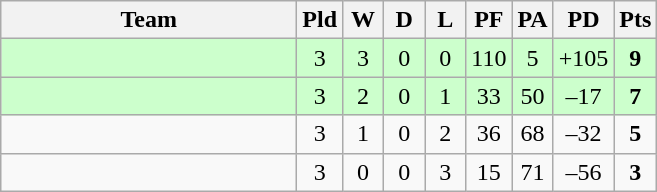<table class="wikitable" style="text-align:center;">
<tr>
<th width=190>Team</th>
<th width=20 abbr="Played">Pld</th>
<th width=20 abbr="Won">W</th>
<th width=20 abbr="Drawn">D</th>
<th width=20 abbr="Lost">L</th>
<th width=20 abbr="Points for">PF</th>
<th width=20 abbr="Points against">PA</th>
<th width=25 abbr="Points difference">PD</th>
<th width=20 abbr="Points">Pts</th>
</tr>
<tr style="background:#ccffcc">
<td align=left></td>
<td>3</td>
<td>3</td>
<td>0</td>
<td>0</td>
<td>110</td>
<td>5</td>
<td>+105</td>
<td><strong>9</strong></td>
</tr>
<tr style="background:#ccffcc">
<td align=left></td>
<td>3</td>
<td>2</td>
<td>0</td>
<td>1</td>
<td>33</td>
<td>50</td>
<td>–17</td>
<td><strong>7</strong></td>
</tr>
<tr>
<td align=left></td>
<td>3</td>
<td>1</td>
<td>0</td>
<td>2</td>
<td>36</td>
<td>68</td>
<td>–32</td>
<td><strong>5</strong></td>
</tr>
<tr>
<td align=left></td>
<td>3</td>
<td>0</td>
<td>0</td>
<td>3</td>
<td>15</td>
<td>71</td>
<td>–56</td>
<td><strong>3</strong></td>
</tr>
</table>
